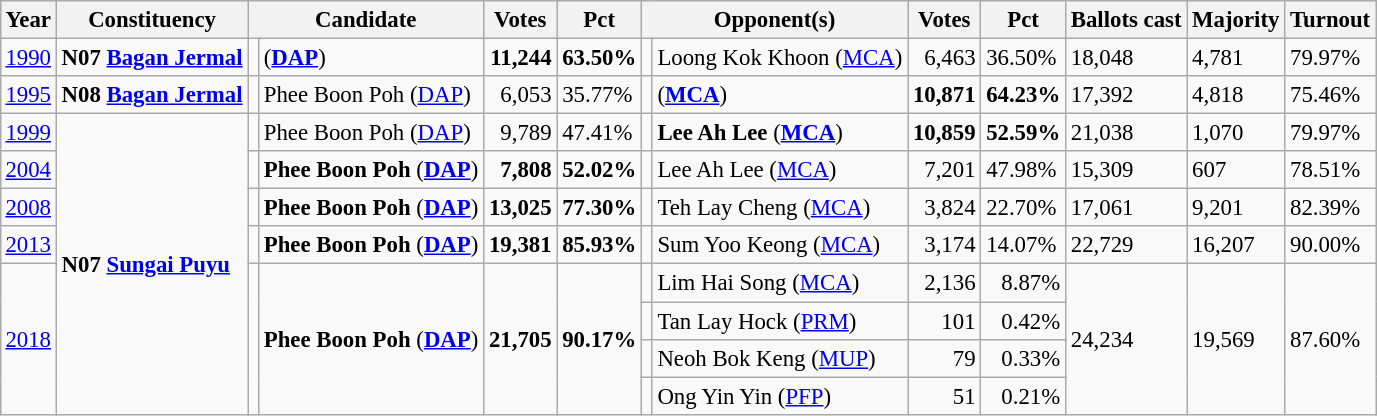<table class="wikitable" style="margin:0.5em ; font-size:95%">
<tr>
<th>Year</th>
<th>Constituency</th>
<th colspan=2>Candidate</th>
<th>Votes</th>
<th>Pct</th>
<th colspan=2>Opponent(s)</th>
<th>Votes</th>
<th>Pct</th>
<th>Ballots cast</th>
<th>Majority</th>
<th>Turnout</th>
</tr>
<tr>
<td><a href='#'>1990</a></td>
<td><strong>N07 <a href='#'>Bagan Jermal</a></strong></td>
<td></td>
<td> (<a href='#'><strong>DAP</strong></a>)</td>
<td align="right"><strong>11,244</strong></td>
<td><strong>63.50%</strong></td>
<td></td>
<td>Loong Kok Khoon (<a href='#'>MCA</a>)</td>
<td align="right">6,463</td>
<td>36.50%</td>
<td>18,048</td>
<td>4,781</td>
<td>79.97%</td>
</tr>
<tr>
<td><a href='#'>1995</a></td>
<td><strong>N08 <a href='#'>Bagan Jermal</a></strong></td>
<td></td>
<td>Phee Boon Poh (<a href='#'>DAP</a>)</td>
<td align="right">6,053</td>
<td>35.77%</td>
<td></td>
<td> (<a href='#'><strong>MCA</strong></a>)</td>
<td align="right"><strong>10,871</strong></td>
<td><strong>64.23%</strong></td>
<td>17,392</td>
<td>4,818</td>
<td>75.46%</td>
</tr>
<tr>
<td><a href='#'>1999</a></td>
<td rowspan=8><strong>N07 <a href='#'>Sungai Puyu</a></strong></td>
<td></td>
<td>Phee Boon Poh (<a href='#'>DAP</a>)</td>
<td align="right">9,789</td>
<td>47.41%</td>
<td></td>
<td><strong>Lee Ah Lee</strong> (<a href='#'><strong>MCA</strong></a>)</td>
<td align="right"><strong>10,859</strong></td>
<td><strong>52.59%</strong></td>
<td>21,038</td>
<td>1,070</td>
<td>79.97%</td>
</tr>
<tr>
<td><a href='#'>2004</a></td>
<td></td>
<td><strong>Phee Boon Poh</strong> (<a href='#'><strong>DAP</strong></a>)</td>
<td align="right"><strong>7,808</strong></td>
<td><strong>52.02%</strong></td>
<td></td>
<td>Lee Ah Lee (<a href='#'>MCA</a>)</td>
<td align="right">7,201</td>
<td>47.98%</td>
<td>15,309</td>
<td>607</td>
<td>78.51%</td>
</tr>
<tr>
<td><a href='#'>2008</a></td>
<td></td>
<td><strong>Phee Boon Poh</strong> (<a href='#'><strong>DAP</strong></a>)</td>
<td align="right"><strong>13,025</strong></td>
<td><strong>77.30%</strong></td>
<td></td>
<td>Teh Lay Cheng (<a href='#'>MCA</a>)</td>
<td align="right">3,824</td>
<td>22.70%</td>
<td>17,061</td>
<td>9,201</td>
<td>82.39%</td>
</tr>
<tr>
<td><a href='#'>2013</a></td>
<td></td>
<td><strong>Phee Boon Poh</strong> (<a href='#'><strong>DAP</strong></a>)</td>
<td align="right"><strong>19,381</strong></td>
<td><strong>85.93%</strong></td>
<td></td>
<td>Sum Yoo Keong (<a href='#'>MCA</a>)</td>
<td align="right">3,174</td>
<td>14.07%</td>
<td>22,729</td>
<td>16,207</td>
<td>90.00%</td>
</tr>
<tr>
<td rowspan=4><a href='#'>2018</a></td>
<td rowspan=4 ></td>
<td rowspan=4><strong>Phee Boon Poh</strong> (<a href='#'><strong>DAP</strong></a>)</td>
<td rowspan=4 align="right"><strong>21,705</strong></td>
<td rowspan=4><strong>90.17%</strong></td>
<td></td>
<td>Lim Hai Song (<a href='#'>MCA</a>)</td>
<td align="right">2,136</td>
<td align="right">8.87%</td>
<td rowspan=4>24,234</td>
<td rowspan=4>19,569</td>
<td rowspan=4>87.60%</td>
</tr>
<tr>
<td bgcolor=></td>
<td>Tan Lay Hock (<a href='#'>PRM</a>)</td>
<td align="right">101</td>
<td align="right">0.42%</td>
</tr>
<tr>
<td></td>
<td>Neoh Bok Keng (<a href='#'>MUP</a>)</td>
<td align="right">79</td>
<td align="right">0.33%</td>
</tr>
<tr>
<td></td>
<td>Ong Yin Yin (<a href='#'>PFP</a>)</td>
<td align="right">51</td>
<td align="right">0.21%</td>
</tr>
</table>
